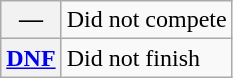<table class="wikitable">
<tr>
<th scope="row">—</th>
<td>Did not compete</td>
</tr>
<tr>
<th scope="row"><a href='#'>DNF</a></th>
<td>Did not finish</td>
</tr>
</table>
